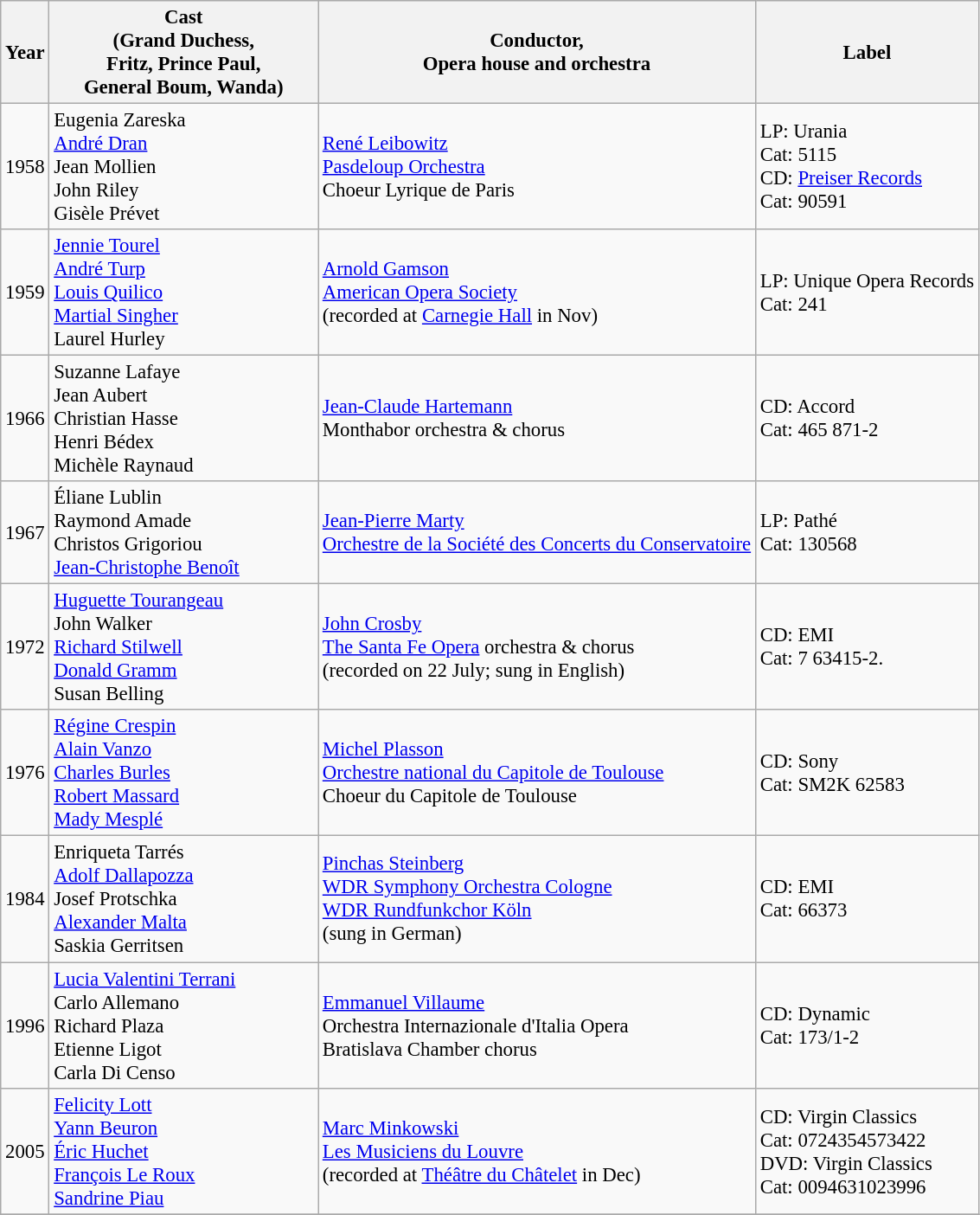<table class="wikitable" style="font-size:95%;">
<tr>
<th>Year</th>
<th width="200">Cast<br>(Grand Duchess,<br>Fritz, Prince Paul,<br>General Boum, Wanda)</th>
<th>Conductor,<br>Opera house and orchestra</th>
<th>Label</th>
</tr>
<tr>
<td>1958</td>
<td>Eugenia Zareska<br><a href='#'>André Dran</a><br>Jean Mollien<br>John Riley<br>Gisèle Prévet</td>
<td><a href='#'>René Leibowitz</a><br><a href='#'>Pasdeloup Orchestra</a><br>Choeur Lyrique de Paris</td>
<td>LP: Urania<br>Cat: 5115<br>CD: <a href='#'>Preiser Records</a><br>Cat: 90591</td>
</tr>
<tr>
<td>1959</td>
<td><a href='#'>Jennie Tourel</a><br><a href='#'>André Turp</a><br><a href='#'>Louis Quilico</a><br><a href='#'>Martial Singher</a><br>Laurel Hurley</td>
<td><a href='#'>Arnold Gamson</a><br><a href='#'>American Opera Society</a><br>(recorded at <a href='#'>Carnegie Hall</a> in Nov)</td>
<td>LP: Unique Opera Records<br>Cat: 241</td>
</tr>
<tr>
<td>1966</td>
<td>Suzanne Lafaye<br>Jean Aubert<br>Christian Hasse<br>Henri Bédex<br>Michèle Raynaud</td>
<td><a href='#'>Jean-Claude Hartemann</a><br>Monthabor orchestra & chorus</td>
<td>CD: Accord<br>Cat: 465 871-2</td>
</tr>
<tr>
<td>1967</td>
<td>Éliane Lublin<br>Raymond Amade<br>Christos Grigoriou<br><a href='#'>Jean-Christophe Benoît</a></td>
<td><a href='#'>Jean-Pierre Marty</a><br><a href='#'>Orchestre de la Société des Concerts du Conservatoire</a></td>
<td>LP: Pathé<br>Cat: 130568</td>
</tr>
<tr>
<td>1972</td>
<td><a href='#'>Huguette Tourangeau</a><br>John Walker<br><a href='#'>Richard Stilwell</a><br><a href='#'>Donald Gramm</a><br>Susan Belling</td>
<td><a href='#'>John Crosby</a><br><a href='#'>The Santa Fe Opera</a> orchestra & chorus<br>(recorded on 22 July; sung in English)</td>
<td>CD: EMI<br>Cat: 7 63415-2.</td>
</tr>
<tr>
<td>1976</td>
<td><a href='#'>Régine Crespin</a><br><a href='#'>Alain Vanzo</a><br><a href='#'>Charles Burles</a><br><a href='#'>Robert Massard</a><br><a href='#'>Mady Mesplé</a></td>
<td><a href='#'>Michel Plasson</a><br><a href='#'>Orchestre national du Capitole de Toulouse</a><br>Choeur du Capitole de Toulouse</td>
<td>CD: Sony<br>Cat: SM2K 62583</td>
</tr>
<tr>
<td>1984</td>
<td>Enriqueta Tarrés<br><a href='#'>Adolf Dallapozza</a><br>Josef Protschka<br><a href='#'>Alexander Malta</a><br>Saskia Gerritsen</td>
<td><a href='#'>Pinchas Steinberg</a><br><a href='#'>WDR Symphony Orchestra Cologne</a><br><a href='#'>WDR Rundfunkchor Köln</a><br>(sung in German)</td>
<td>CD: EMI<br>Cat: 66373</td>
</tr>
<tr>
<td>1996</td>
<td><a href='#'>Lucia Valentini Terrani</a><br>Carlo Allemano<br>Richard Plaza<br>Etienne Ligot<br>Carla Di Censo</td>
<td><a href='#'>Emmanuel Villaume</a><br>Orchestra Internazionale d'Italia Opera<br>Bratislava Chamber chorus</td>
<td>CD: Dynamic<br>Cat: 173/1-2</td>
</tr>
<tr>
<td>2005</td>
<td><a href='#'>Felicity Lott</a><br><a href='#'>Yann Beuron</a><br><a href='#'>Éric Huchet</a><br><a href='#'>François Le Roux</a><br><a href='#'>Sandrine Piau</a></td>
<td><a href='#'>Marc Minkowski</a><br><a href='#'>Les Musiciens du Louvre</a><br>(recorded at <a href='#'>Théâtre du Châtelet</a> in Dec)</td>
<td>CD: Virgin Classics<br>Cat: 0724354573422<br>DVD: Virgin Classics<br>Cat: 0094631023996</td>
</tr>
<tr>
</tr>
</table>
